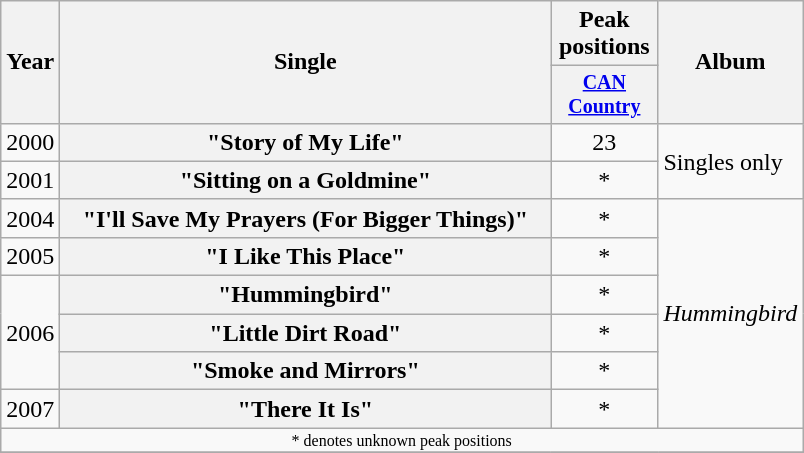<table class="wikitable plainrowheaders" style="text-align:center;">
<tr>
<th rowspan="2">Year</th>
<th rowspan="2" style="width:20em;">Single</th>
<th colspan="1">Peak positions</th>
<th rowspan="2">Album</th>
</tr>
<tr style="font-size:smaller;">
<th width="65"><a href='#'>CAN Country</a></th>
</tr>
<tr>
<td>2000</td>
<th scope="row">"Story of My Life"</th>
<td>23</td>
<td align="left" rowspan="2">Singles only</td>
</tr>
<tr>
<td>2001</td>
<th scope="row">"Sitting on a Goldmine"</th>
<td>*</td>
</tr>
<tr>
<td>2004</td>
<th scope="row">"I'll Save My Prayers (For Bigger Things)"</th>
<td>*</td>
<td align="left" rowspan="6"><em>Hummingbird</em></td>
</tr>
<tr>
<td>2005</td>
<th scope="row">"I Like This Place"</th>
<td>*</td>
</tr>
<tr>
<td rowspan="3">2006</td>
<th scope="row">"Hummingbird"</th>
<td>*</td>
</tr>
<tr>
<th scope="row">"Little Dirt Road"</th>
<td>*</td>
</tr>
<tr>
<th scope="row">"Smoke and Mirrors"</th>
<td>*</td>
</tr>
<tr>
<td>2007</td>
<th scope="row">"There It Is"</th>
<td>*</td>
</tr>
<tr>
<td colspan="4" style="font-size:8pt">* denotes unknown peak positions</td>
</tr>
<tr>
</tr>
</table>
